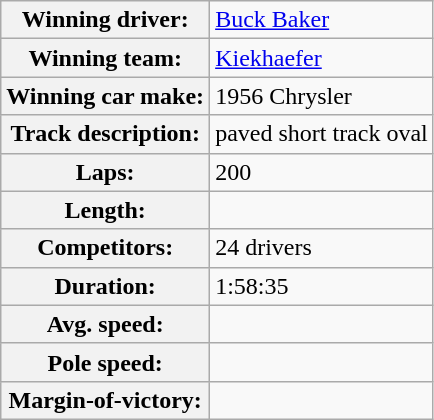<table class="wikitable" style=text-align:left>
<tr>
<th>Winning driver:</th>
<td><a href='#'>Buck Baker</a></td>
</tr>
<tr>
<th>Winning team:</th>
<td><a href='#'>Kiekhaefer</a></td>
</tr>
<tr>
<th>Winning car make:</th>
<td>1956 Chrysler</td>
</tr>
<tr>
<th>Track description:</th>
<td> paved short track oval</td>
</tr>
<tr>
<th>Laps:</th>
<td>200</td>
</tr>
<tr>
<th>Length:</th>
<td></td>
</tr>
<tr>
<th>Competitors:</th>
<td>24 drivers</td>
</tr>
<tr>
<th>Duration:</th>
<td>1:58:35</td>
</tr>
<tr>
<th>Avg. speed:</th>
<td></td>
</tr>
<tr>
<th>Pole speed:</th>
<td></td>
</tr>
<tr>
<th>Margin-of-victory:</th>
<td></td>
</tr>
</table>
